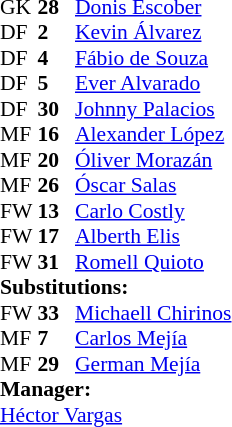<table style = "font-size: 90%" cellspacing = "0" cellpadding = "0">
<tr>
<td colspan = 4></td>
</tr>
<tr>
<th style="width:25px;"></th>
<th style="width:25px;"></th>
</tr>
<tr>
<td>GK</td>
<td><strong>28</strong></td>
<td> <a href='#'>Donis Escober</a></td>
</tr>
<tr>
<td>DF</td>
<td><strong>2</strong></td>
<td> <a href='#'>Kevin Álvarez</a></td>
</tr>
<tr>
<td>DF</td>
<td><strong>4</strong></td>
<td> <a href='#'>Fábio de Souza</a></td>
</tr>
<tr>
<td>DF</td>
<td><strong>5</strong></td>
<td> <a href='#'>Ever Alvarado</a></td>
<td></td>
<td></td>
</tr>
<tr>
<td>DF</td>
<td><strong>30</strong></td>
<td> <a href='#'>Johnny Palacios</a></td>
</tr>
<tr>
<td>MF</td>
<td><strong>16</strong></td>
<td> <a href='#'>Alexander López</a></td>
<td></td>
<td></td>
</tr>
<tr>
<td>MF</td>
<td><strong>20</strong></td>
<td> <a href='#'>Óliver Morazán</a></td>
</tr>
<tr>
<td>MF</td>
<td><strong>26</strong></td>
<td> <a href='#'>Óscar Salas</a></td>
<td></td>
<td></td>
</tr>
<tr>
<td>FW</td>
<td><strong>13</strong></td>
<td> <a href='#'>Carlo Costly</a></td>
</tr>
<tr>
<td>FW</td>
<td><strong>17</strong></td>
<td> <a href='#'>Alberth Elis</a></td>
</tr>
<tr>
<td>FW</td>
<td><strong>31</strong></td>
<td> <a href='#'>Romell Quioto</a></td>
<td></td>
<td></td>
</tr>
<tr>
<td colspan = 3><strong>Substitutions:</strong></td>
</tr>
<tr>
<td>FW</td>
<td><strong>33</strong></td>
<td> <a href='#'>Michaell Chirinos</a></td>
<td></td>
<td></td>
</tr>
<tr>
<td>MF</td>
<td><strong>7</strong></td>
<td> <a href='#'>Carlos Mejía</a></td>
<td></td>
<td></td>
<td></td>
<td></td>
</tr>
<tr>
<td>MF</td>
<td><strong>29</strong></td>
<td> <a href='#'>German Mejía</a></td>
<td></td>
<td></td>
</tr>
<tr>
<td colspan = 3><strong>Manager:</strong></td>
</tr>
<tr>
<td colspan = 3> <a href='#'>Héctor Vargas</a></td>
</tr>
</table>
